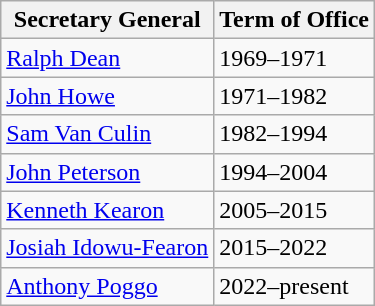<table class="wikitable">
<tr>
<th>Secretary General</th>
<th>Term of Office</th>
</tr>
<tr>
<td><a href='#'>Ralph Dean</a></td>
<td>1969–1971</td>
</tr>
<tr>
<td><a href='#'>John Howe</a></td>
<td>1971–1982</td>
</tr>
<tr>
<td><a href='#'>Sam Van Culin</a></td>
<td>1982–1994</td>
</tr>
<tr>
<td><a href='#'>John Peterson</a></td>
<td>1994–2004</td>
</tr>
<tr>
<td><a href='#'>Kenneth Kearon</a></td>
<td>2005–2015</td>
</tr>
<tr>
<td><a href='#'>Josiah Idowu-Fearon</a></td>
<td>2015–2022</td>
</tr>
<tr>
<td><a href='#'>Anthony Poggo</a></td>
<td>2022–present</td>
</tr>
</table>
